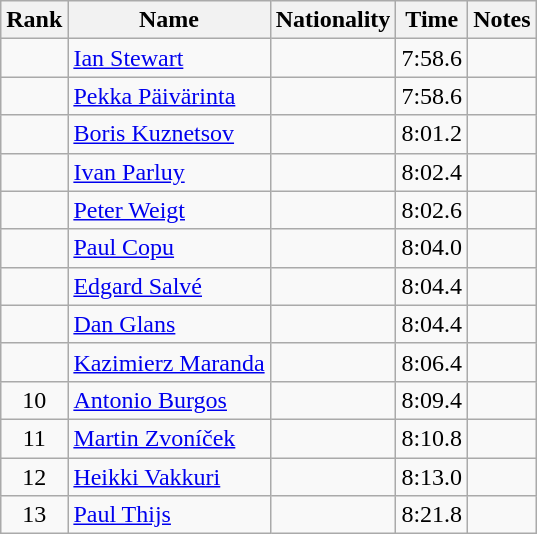<table class="wikitable sortable" style="text-align:center">
<tr>
<th>Rank</th>
<th>Name</th>
<th>Nationality</th>
<th>Time</th>
<th>Notes</th>
</tr>
<tr>
<td></td>
<td align="left"><a href='#'>Ian Stewart</a></td>
<td align=left></td>
<td>7:58.6</td>
<td></td>
</tr>
<tr>
<td></td>
<td align="left"><a href='#'>Pekka Päivärinta</a></td>
<td align=left></td>
<td>7:58.6</td>
<td></td>
</tr>
<tr>
<td></td>
<td align="left"><a href='#'>Boris Kuznetsov</a></td>
<td align=left></td>
<td>8:01.2</td>
<td></td>
</tr>
<tr>
<td></td>
<td align="left"><a href='#'>Ivan Parluy</a></td>
<td align=left></td>
<td>8:02.4</td>
<td></td>
</tr>
<tr>
<td></td>
<td align="left"><a href='#'>Peter Weigt</a></td>
<td align=left></td>
<td>8:02.6</td>
<td></td>
</tr>
<tr>
<td></td>
<td align="left"><a href='#'>Paul Copu</a></td>
<td align=left></td>
<td>8:04.0</td>
<td></td>
</tr>
<tr>
<td></td>
<td align="left"><a href='#'>Edgard Salvé</a></td>
<td align=left></td>
<td>8:04.4</td>
<td></td>
</tr>
<tr>
<td></td>
<td align="left"><a href='#'>Dan Glans</a></td>
<td align=left></td>
<td>8:04.4</td>
<td></td>
</tr>
<tr>
<td></td>
<td align="left"><a href='#'>Kazimierz Maranda</a></td>
<td align=left></td>
<td>8:06.4</td>
<td></td>
</tr>
<tr>
<td>10</td>
<td align="left"><a href='#'>Antonio Burgos</a></td>
<td align=left></td>
<td>8:09.4</td>
<td></td>
</tr>
<tr>
<td>11</td>
<td align="left"><a href='#'>Martin Zvoníček</a></td>
<td align=left></td>
<td>8:10.8</td>
<td></td>
</tr>
<tr>
<td>12</td>
<td align="left"><a href='#'>Heikki Vakkuri</a></td>
<td align=left></td>
<td>8:13.0</td>
<td></td>
</tr>
<tr>
<td>13</td>
<td align="left"><a href='#'>Paul Thijs</a></td>
<td align=left></td>
<td>8:21.8</td>
<td></td>
</tr>
</table>
